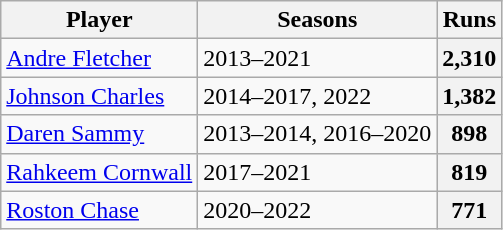<table class="wikitable">
<tr>
<th>Player</th>
<th>Seasons</th>
<th>Runs</th>
</tr>
<tr>
<td><a href='#'>Andre Fletcher</a></td>
<td>2013–2021</td>
<th>2,310</th>
</tr>
<tr>
<td><a href='#'>Johnson Charles</a></td>
<td>2014–2017, 2022</td>
<th>1,382</th>
</tr>
<tr>
<td><a href='#'>Daren Sammy</a></td>
<td>2013–2014, 2016–2020</td>
<th>898</th>
</tr>
<tr>
<td><a href='#'>Rahkeem Cornwall</a></td>
<td>2017–2021</td>
<th>819</th>
</tr>
<tr>
<td><a href='#'>Roston Chase</a></td>
<td>2020–2022</td>
<th>771</th>
</tr>
</table>
